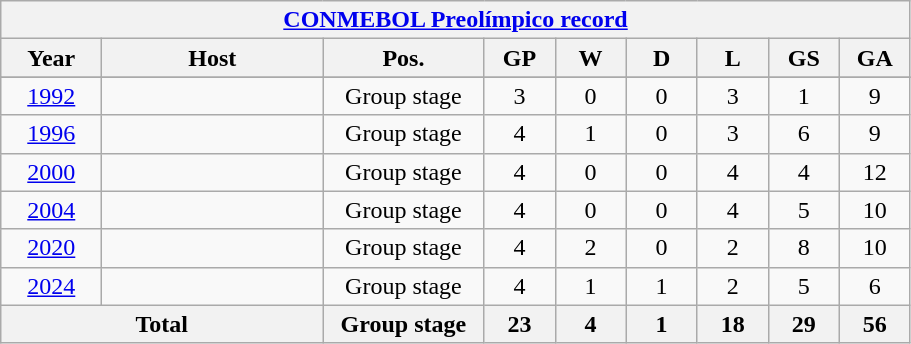<table class="wikitable" style="text-align: center">
<tr>
<th colspan=10><a href='#'>CONMEBOL Preolímpico record</a></th>
</tr>
<tr>
<th width=60px>Year</th>
<th width=140px>Host</th>
<th width=100px>Pos.</th>
<th width=40px>GP</th>
<th width=40px>W</th>
<th width=40px>D</th>
<th width=40px>L</th>
<th width=40px>GS</th>
<th width=40px>GA</th>
</tr>
<tr>
</tr>
<tr>
<td><a href='#'>1992</a></td>
<td align=left></td>
<td>Group stage</td>
<td>3</td>
<td>0</td>
<td>0</td>
<td>3</td>
<td>1</td>
<td>9</td>
</tr>
<tr>
<td><a href='#'>1996</a></td>
<td align=left></td>
<td>Group stage</td>
<td>4</td>
<td>1</td>
<td>0</td>
<td>3</td>
<td>6</td>
<td>9</td>
</tr>
<tr>
<td><a href='#'>2000</a></td>
<td align=left></td>
<td>Group stage</td>
<td>4</td>
<td>0</td>
<td>0</td>
<td>4</td>
<td>4</td>
<td>12</td>
</tr>
<tr>
<td><a href='#'>2004</a></td>
<td align=left></td>
<td>Group stage</td>
<td>4</td>
<td>0</td>
<td>0</td>
<td>4</td>
<td>5</td>
<td>10</td>
</tr>
<tr>
<td><a href='#'>2020</a></td>
<td align=left></td>
<td>Group stage</td>
<td>4</td>
<td>2</td>
<td>0</td>
<td>2</td>
<td>8</td>
<td>10</td>
</tr>
<tr>
<td><a href='#'>2024</a></td>
<td align=left></td>
<td>Group stage</td>
<td>4</td>
<td>1</td>
<td>1</td>
<td>2</td>
<td>5</td>
<td>6</td>
</tr>
<tr>
<th colspan=2>Total</th>
<th>Group stage</th>
<th>23</th>
<th>4</th>
<th>1</th>
<th>18</th>
<th>29</th>
<th>56</th>
</tr>
</table>
